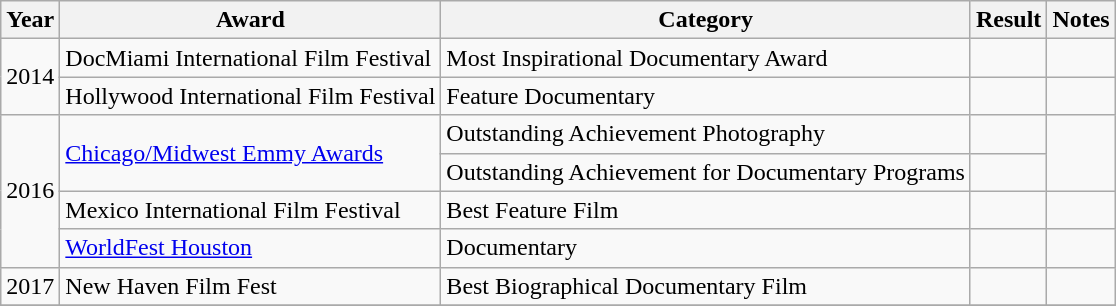<table class="wikitable">
<tr>
<th>Year</th>
<th>Award</th>
<th>Category</th>
<th>Result</th>
<th>Notes</th>
</tr>
<tr>
<td rowspan="2">2014</td>
<td>DocMiami International Film Festival</td>
<td>Most Inspirational Documentary Award</td>
<td></td>
<td></td>
</tr>
<tr>
<td>Hollywood International Film Festival</td>
<td>Feature Documentary</td>
<td></td>
<td></td>
</tr>
<tr>
<td rowspan="4">2016</td>
<td rowspan="2"><a href='#'>Chicago/Midwest Emmy Awards</a></td>
<td>Outstanding Achievement Photography</td>
<td></td>
<td rowspan="2"></td>
</tr>
<tr>
<td>Outstanding Achievement for Documentary Programs</td>
<td></td>
</tr>
<tr>
<td>Mexico International Film Festival</td>
<td>Best Feature Film</td>
<td></td>
<td></td>
</tr>
<tr>
<td><a href='#'>WorldFest Houston</a></td>
<td>Documentary</td>
<td></td>
<td></td>
</tr>
<tr>
<td>2017</td>
<td>New Haven Film Fest</td>
<td>Best Biographical Documentary Film</td>
<td></td>
<td></td>
</tr>
<tr>
</tr>
</table>
